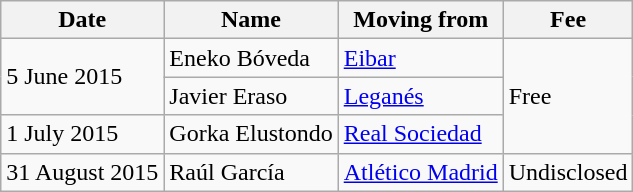<table class=wikitable>
<tr>
<th>Date</th>
<th>Name</th>
<th>Moving from</th>
<th>Fee</th>
</tr>
<tr>
<td rowspan=2>5 June 2015</td>
<td> Eneko Bóveda</td>
<td> <a href='#'>Eibar</a></td>
<td rowspan=3>Free</td>
</tr>
<tr>
<td> Javier Eraso</td>
<td> <a href='#'>Leganés</a></td>
</tr>
<tr>
<td>1 July 2015</td>
<td> Gorka Elustondo</td>
<td> <a href='#'>Real Sociedad</a></td>
</tr>
<tr>
<td>31 August 2015</td>
<td> Raúl García</td>
<td> <a href='#'>Atlético Madrid</a></td>
<td>Undisclosed</td>
</tr>
</table>
